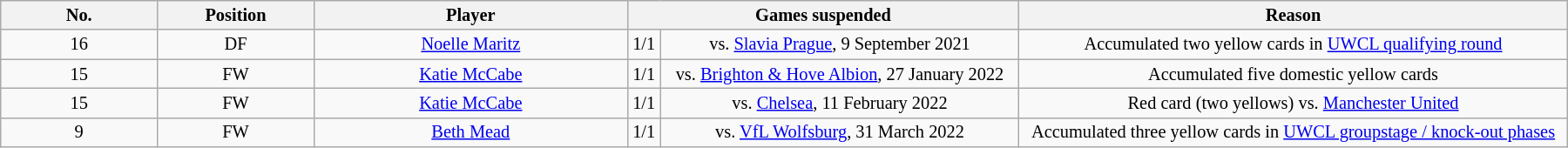<table class="wikitable sortable" style="width:100%; text-align:center; font-size:85%; text-align:centre; max-width: 1200px">
<tr>
<th width="10%">No.</th>
<th width="10%">Position</th>
<th>Player</th>
<th colspan="2" width="25%">Games suspended</th>
<th width="35%">Reason</th>
</tr>
<tr>
<td>16</td>
<td>DF</td>
<td> <a href='#'>Noelle Maritz</a></td>
<td>1/1</td>
<td>vs.  <a href='#'>Slavia Prague</a>, 9 September 2021</td>
<td>Accumulated two yellow cards in <a href='#'>UWCL qualifying round</a></td>
</tr>
<tr>
<td>15</td>
<td>FW</td>
<td> <a href='#'>Katie McCabe</a></td>
<td>1/1</td>
<td>vs. <a href='#'>Brighton & Hove Albion</a>, 27 January 2022</td>
<td>Accumulated five domestic yellow cards</td>
</tr>
<tr>
<td>15</td>
<td>FW</td>
<td> <a href='#'>Katie McCabe</a></td>
<td>1/1</td>
<td>vs. <a href='#'>Chelsea</a>, 11 February 2022</td>
<td>Red card (two yellows) vs. <a href='#'>Manchester United</a></td>
</tr>
<tr>
<td>9</td>
<td>FW</td>
<td> <a href='#'>Beth Mead</a></td>
<td>1/1</td>
<td>vs.  <a href='#'>VfL Wolfsburg</a>, 31 March 2022</td>
<td>Accumulated three yellow cards in <a href='#'>UWCL groupstage / knock-out phases</a></td>
</tr>
</table>
